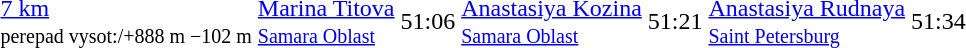<table>
<tr>
<td><a href='#'>7 km</a><br><small>perepad vysot:/+888 m −102 m</small></td>
<td><a href='#'>Marina Titova</a><br><small><a href='#'>Samara Oblast</a></small></td>
<td>51:06</td>
<td><a href='#'>Anastasiya Kozina</a><br><small><a href='#'>Samara Oblast</a></small></td>
<td>51:21</td>
<td><a href='#'>Anastasiya Rudnaya</a><br><small><a href='#'>Saint Petersburg</a></small></td>
<td>51:34</td>
</tr>
</table>
